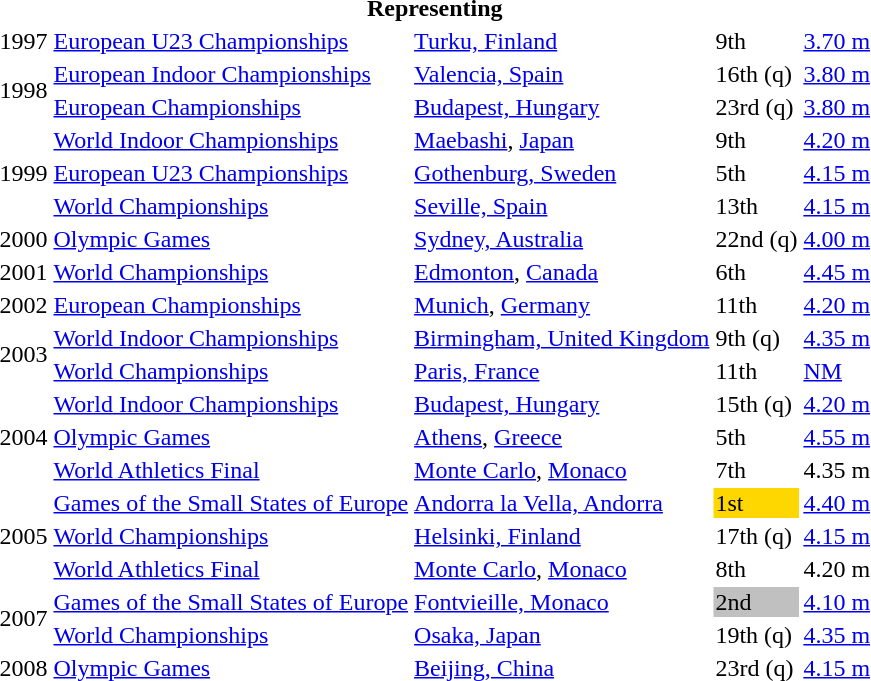<table>
<tr>
<th colspan="5">Representing </th>
</tr>
<tr>
<td>1997</td>
<td><a href='#'>European U23 Championships</a></td>
<td><a href='#'>Turku, Finland</a></td>
<td>9th</td>
<td><a href='#'>3.70 m</a></td>
</tr>
<tr>
<td rowspan=2>1998</td>
<td><a href='#'>European Indoor Championships</a></td>
<td><a href='#'>Valencia, Spain</a></td>
<td>16th (q)</td>
<td><a href='#'>3.80 m</a></td>
</tr>
<tr>
<td><a href='#'>European Championships</a></td>
<td><a href='#'>Budapest, Hungary</a></td>
<td>23rd (q)</td>
<td><a href='#'>3.80 m</a></td>
</tr>
<tr>
<td rowspan=3>1999</td>
<td><a href='#'>World Indoor Championships</a></td>
<td><a href='#'>Maebashi</a>, <a href='#'>Japan</a></td>
<td>9th</td>
<td><a href='#'>4.20 m</a></td>
</tr>
<tr>
<td><a href='#'>European U23 Championships</a></td>
<td><a href='#'>Gothenburg, Sweden</a></td>
<td>5th</td>
<td><a href='#'>4.15 m</a></td>
</tr>
<tr>
<td><a href='#'>World Championships</a></td>
<td><a href='#'>Seville, Spain</a></td>
<td>13th</td>
<td><a href='#'>4.15 m</a></td>
</tr>
<tr>
<td>2000</td>
<td><a href='#'>Olympic Games</a></td>
<td><a href='#'>Sydney, Australia</a></td>
<td>22nd (q)</td>
<td><a href='#'>4.00 m</a></td>
</tr>
<tr>
<td>2001</td>
<td><a href='#'>World Championships</a></td>
<td><a href='#'>Edmonton</a>, <a href='#'>Canada</a></td>
<td>6th</td>
<td><a href='#'>4.45 m</a></td>
</tr>
<tr>
<td>2002</td>
<td><a href='#'>European Championships</a></td>
<td><a href='#'>Munich</a>, <a href='#'>Germany</a></td>
<td>11th</td>
<td><a href='#'>4.20 m</a></td>
</tr>
<tr>
<td rowspan=2>2003</td>
<td><a href='#'>World Indoor Championships</a></td>
<td><a href='#'>Birmingham, United Kingdom</a></td>
<td>9th (q)</td>
<td><a href='#'>4.35 m</a></td>
</tr>
<tr>
<td><a href='#'>World Championships</a></td>
<td><a href='#'>Paris, France</a></td>
<td>11th</td>
<td><a href='#'>NM</a></td>
</tr>
<tr>
<td rowspan=3>2004</td>
<td><a href='#'>World Indoor Championships</a></td>
<td><a href='#'>Budapest, Hungary</a></td>
<td>15th (q)</td>
<td><a href='#'>4.20 m</a></td>
</tr>
<tr>
<td><a href='#'>Olympic Games</a></td>
<td><a href='#'>Athens</a>, <a href='#'>Greece</a></td>
<td>5th</td>
<td><a href='#'>4.55 m</a></td>
</tr>
<tr>
<td><a href='#'>World Athletics Final</a></td>
<td><a href='#'>Monte Carlo</a>, <a href='#'>Monaco</a></td>
<td>7th</td>
<td>4.35 m</td>
</tr>
<tr>
<td rowspan=3>2005</td>
<td><a href='#'>Games of the Small States of Europe</a></td>
<td><a href='#'>Andorra la Vella, Andorra</a></td>
<td bgcolor=gold>1st</td>
<td><a href='#'>4.40 m</a></td>
</tr>
<tr>
<td><a href='#'>World Championships</a></td>
<td><a href='#'>Helsinki, Finland</a></td>
<td>17th (q)</td>
<td><a href='#'>4.15 m</a></td>
</tr>
<tr>
<td><a href='#'>World Athletics Final</a></td>
<td><a href='#'>Monte Carlo</a>, <a href='#'>Monaco</a></td>
<td>8th</td>
<td>4.20 m</td>
</tr>
<tr>
<td rowspan=2>2007</td>
<td><a href='#'>Games of the Small States of Europe</a></td>
<td><a href='#'>Fontvieille, Monaco</a></td>
<td bgcolor=silver>2nd</td>
<td><a href='#'>4.10 m</a></td>
</tr>
<tr>
<td><a href='#'>World Championships</a></td>
<td><a href='#'>Osaka, Japan</a></td>
<td>19th (q)</td>
<td><a href='#'>4.35 m</a></td>
</tr>
<tr>
<td>2008</td>
<td><a href='#'>Olympic Games</a></td>
<td><a href='#'>Beijing, China</a></td>
<td>23rd (q)</td>
<td><a href='#'>4.15 m</a></td>
</tr>
</table>
